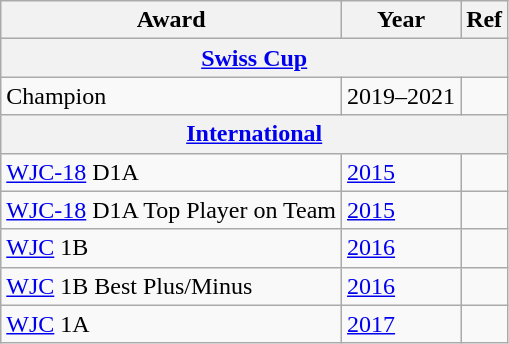<table class="wikitable">
<tr>
<th>Award</th>
<th>Year</th>
<th>Ref</th>
</tr>
<tr ALIGN="center">
<th colspan="3"><a href='#'>Swiss Cup</a></th>
</tr>
<tr>
<td>Champion</td>
<td>2019–2021</td>
<td></td>
</tr>
<tr ALIGN="center">
<th colspan="3"><a href='#'>International</a></th>
</tr>
<tr>
<td><a href='#'>WJC-18</a> D1A </td>
<td><a href='#'>2015</a></td>
<td></td>
</tr>
<tr>
<td><a href='#'>WJC-18</a> D1A Top Player on Team</td>
<td><a href='#'>2015</a></td>
<td></td>
</tr>
<tr>
<td><a href='#'>WJC</a> 1B </td>
<td><a href='#'>2016</a></td>
<td></td>
</tr>
<tr>
<td><a href='#'>WJC</a> 1B Best Plus/Minus</td>
<td><a href='#'>2016</a></td>
<td></td>
</tr>
<tr>
<td><a href='#'>WJC</a> 1A </td>
<td><a href='#'>2017</a></td>
<td></td>
</tr>
</table>
